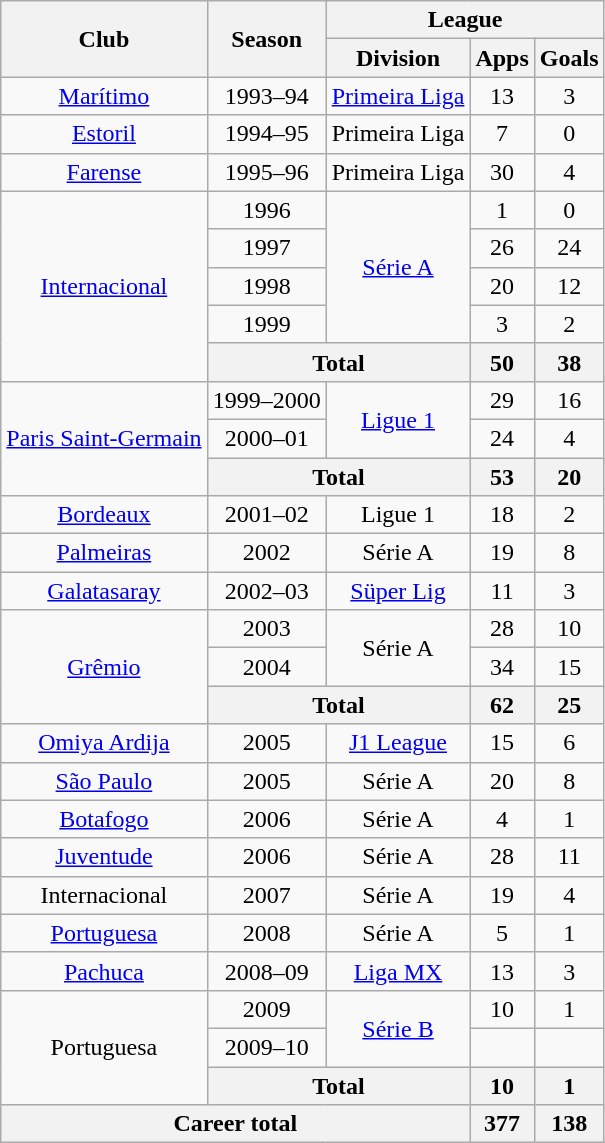<table class="wikitable" style="text-align:center">
<tr>
<th rowspan="2">Club</th>
<th rowspan="2">Season</th>
<th colspan="3">League</th>
</tr>
<tr>
<th>Division</th>
<th>Apps</th>
<th>Goals</th>
</tr>
<tr>
<td><a href='#'>Marítimo</a></td>
<td>1993–94</td>
<td><a href='#'>Primeira Liga</a></td>
<td>13</td>
<td>3</td>
</tr>
<tr>
<td><a href='#'>Estoril</a></td>
<td>1994–95</td>
<td>Primeira Liga</td>
<td>7</td>
<td>0</td>
</tr>
<tr>
<td><a href='#'>Farense</a></td>
<td>1995–96</td>
<td>Primeira Liga</td>
<td>30</td>
<td>4</td>
</tr>
<tr>
<td rowspan="5"><a href='#'>Internacional</a></td>
<td>1996</td>
<td rowspan="4"><a href='#'>Série A</a></td>
<td>1</td>
<td>0</td>
</tr>
<tr>
<td>1997</td>
<td>26</td>
<td>24</td>
</tr>
<tr>
<td>1998</td>
<td>20</td>
<td>12</td>
</tr>
<tr>
<td>1999</td>
<td>3</td>
<td>2</td>
</tr>
<tr>
<th colspan="2">Total</th>
<th>50</th>
<th>38</th>
</tr>
<tr>
<td rowspan="3"><a href='#'>Paris Saint-Germain</a></td>
<td>1999–2000</td>
<td rowspan="2"><a href='#'>Ligue 1</a></td>
<td>29</td>
<td>16</td>
</tr>
<tr>
<td>2000–01</td>
<td>24</td>
<td>4</td>
</tr>
<tr>
<th colspan="2">Total</th>
<th>53</th>
<th>20</th>
</tr>
<tr>
<td><a href='#'>Bordeaux</a></td>
<td>2001–02</td>
<td>Ligue 1</td>
<td>18</td>
<td>2</td>
</tr>
<tr>
<td><a href='#'>Palmeiras</a></td>
<td>2002</td>
<td>Série A</td>
<td>19</td>
<td>8</td>
</tr>
<tr>
<td><a href='#'>Galatasaray</a></td>
<td>2002–03</td>
<td><a href='#'>Süper Lig</a></td>
<td>11</td>
<td>3</td>
</tr>
<tr>
<td rowspan="3"><a href='#'>Grêmio</a></td>
<td>2003</td>
<td rowspan="2">Série A</td>
<td>28</td>
<td>10</td>
</tr>
<tr>
<td>2004</td>
<td>34</td>
<td>15</td>
</tr>
<tr>
<th colspan="2">Total</th>
<th>62</th>
<th>25</th>
</tr>
<tr>
<td><a href='#'>Omiya Ardija</a></td>
<td>2005</td>
<td><a href='#'>J1 League</a></td>
<td>15</td>
<td>6</td>
</tr>
<tr>
<td><a href='#'>São Paulo</a></td>
<td>2005</td>
<td>Série A</td>
<td>20</td>
<td>8</td>
</tr>
<tr>
<td><a href='#'>Botafogo</a></td>
<td>2006</td>
<td>Série A</td>
<td>4</td>
<td>1</td>
</tr>
<tr>
<td><a href='#'>Juventude</a></td>
<td>2006</td>
<td>Série A</td>
<td>28</td>
<td>11</td>
</tr>
<tr>
<td>Internacional</td>
<td>2007</td>
<td>Série A</td>
<td>19</td>
<td>4</td>
</tr>
<tr>
<td><a href='#'>Portuguesa</a></td>
<td>2008</td>
<td>Série A</td>
<td>5</td>
<td>1</td>
</tr>
<tr>
<td><a href='#'>Pachuca</a></td>
<td>2008–09</td>
<td><a href='#'>Liga MX</a></td>
<td>13</td>
<td>3</td>
</tr>
<tr>
<td rowspan="3">Portuguesa</td>
<td>2009</td>
<td rowspan="2"><a href='#'>Série B</a></td>
<td>10</td>
<td>1</td>
</tr>
<tr>
<td>2009–10</td>
<td></td>
<td></td>
</tr>
<tr>
<th colspan="2">Total</th>
<th>10</th>
<th>1</th>
</tr>
<tr>
<th colspan="3">Career total</th>
<th>377</th>
<th>138</th>
</tr>
</table>
